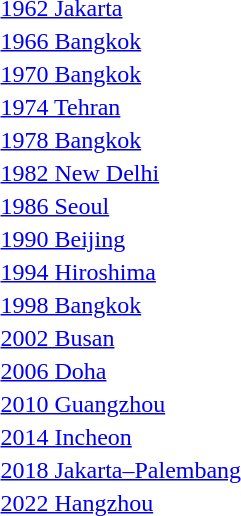<table>
<tr>
<td><a href='#'>1962 Jakarta</a></td>
<td></td>
<td></td>
<td></td>
</tr>
<tr>
<td rowspan=2><a href='#'>1966 Bangkok</a></td>
<td rowspan=2></td>
<td rowspan=2></td>
<td></td>
</tr>
<tr>
<td></td>
</tr>
<tr>
<td rowspan=2><a href='#'>1970 Bangkok</a></td>
<td rowspan=2></td>
<td rowspan=2></td>
<td></td>
</tr>
<tr>
<td></td>
</tr>
<tr>
<td><a href='#'>1974 Tehran</a></td>
<td></td>
<td></td>
<td></td>
</tr>
<tr>
<td rowspan=2><a href='#'>1978 Bangkok</a></td>
<td rowspan=2></td>
<td rowspan=2></td>
<td></td>
</tr>
<tr>
<td></td>
</tr>
<tr>
<td rowspan=2><a href='#'>1982 New Delhi</a></td>
<td rowspan=2></td>
<td rowspan=2></td>
<td></td>
</tr>
<tr>
<td></td>
</tr>
<tr>
<td rowspan=2><a href='#'>1986 Seoul</a></td>
<td rowspan=2></td>
<td rowspan=2></td>
<td></td>
</tr>
<tr>
<td></td>
</tr>
<tr>
<td rowspan=2><a href='#'>1990 Beijing</a></td>
<td rowspan=2></td>
<td rowspan=2></td>
<td></td>
</tr>
<tr>
<td></td>
</tr>
<tr>
<td rowspan=2><a href='#'>1994 Hiroshima</a></td>
<td rowspan=2></td>
<td rowspan=2></td>
<td></td>
</tr>
<tr>
<td></td>
</tr>
<tr>
<td rowspan=2><a href='#'>1998 Bangkok</a></td>
<td rowspan=2></td>
<td rowspan=2></td>
<td></td>
</tr>
<tr>
<td></td>
</tr>
<tr>
<td rowspan=2><a href='#'>2002 Busan</a></td>
<td rowspan=2></td>
<td rowspan=2></td>
<td></td>
</tr>
<tr>
<td></td>
</tr>
<tr>
<td rowspan=2><a href='#'>2006 Doha</a></td>
<td rowspan=2></td>
<td rowspan=2></td>
<td></td>
</tr>
<tr>
<td></td>
</tr>
<tr>
<td rowspan=2><a href='#'>2010 Guangzhou</a></td>
<td rowspan=2></td>
<td rowspan=2></td>
<td></td>
</tr>
<tr>
<td></td>
</tr>
<tr>
<td rowspan=2><a href='#'>2014 Incheon</a></td>
<td rowspan=2></td>
<td rowspan=2></td>
<td></td>
</tr>
<tr>
<td></td>
</tr>
<tr>
<td rowspan=2><a href='#'>2018 Jakarta–Palembang</a></td>
<td rowspan=2></td>
<td rowspan=2></td>
<td></td>
</tr>
<tr>
<td></td>
</tr>
<tr>
<td rowspan=2><a href='#'>2022 Hangzhou</a></td>
<td rowspan=2></td>
<td rowspan=2></td>
<td></td>
</tr>
<tr>
<td></td>
</tr>
</table>
